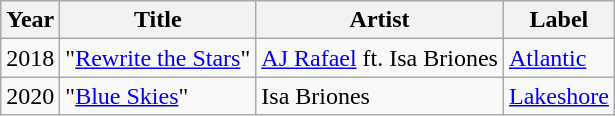<table class="wikitable">
<tr>
<th>Year</th>
<th>Title</th>
<th>Artist</th>
<th class="unsortable">Label</th>
</tr>
<tr>
<td>2018</td>
<td>"<a href='#'>Rewrite the Stars</a>"</td>
<td><a href='#'>AJ Rafael</a> ft. Isa Briones</td>
<td><a href='#'>Atlantic</a></td>
</tr>
<tr>
<td>2020</td>
<td>"<a href='#'>Blue Skies</a>"</td>
<td>Isa Briones</td>
<td><a href='#'>Lakeshore</a></td>
</tr>
</table>
